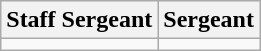<table class="wikitable"  style="text-align: center;">
<tr>
<th>Staff Sergeant</th>
<th>Sergeant</th>
</tr>
<tr>
<td></td>
<td></td>
</tr>
</table>
